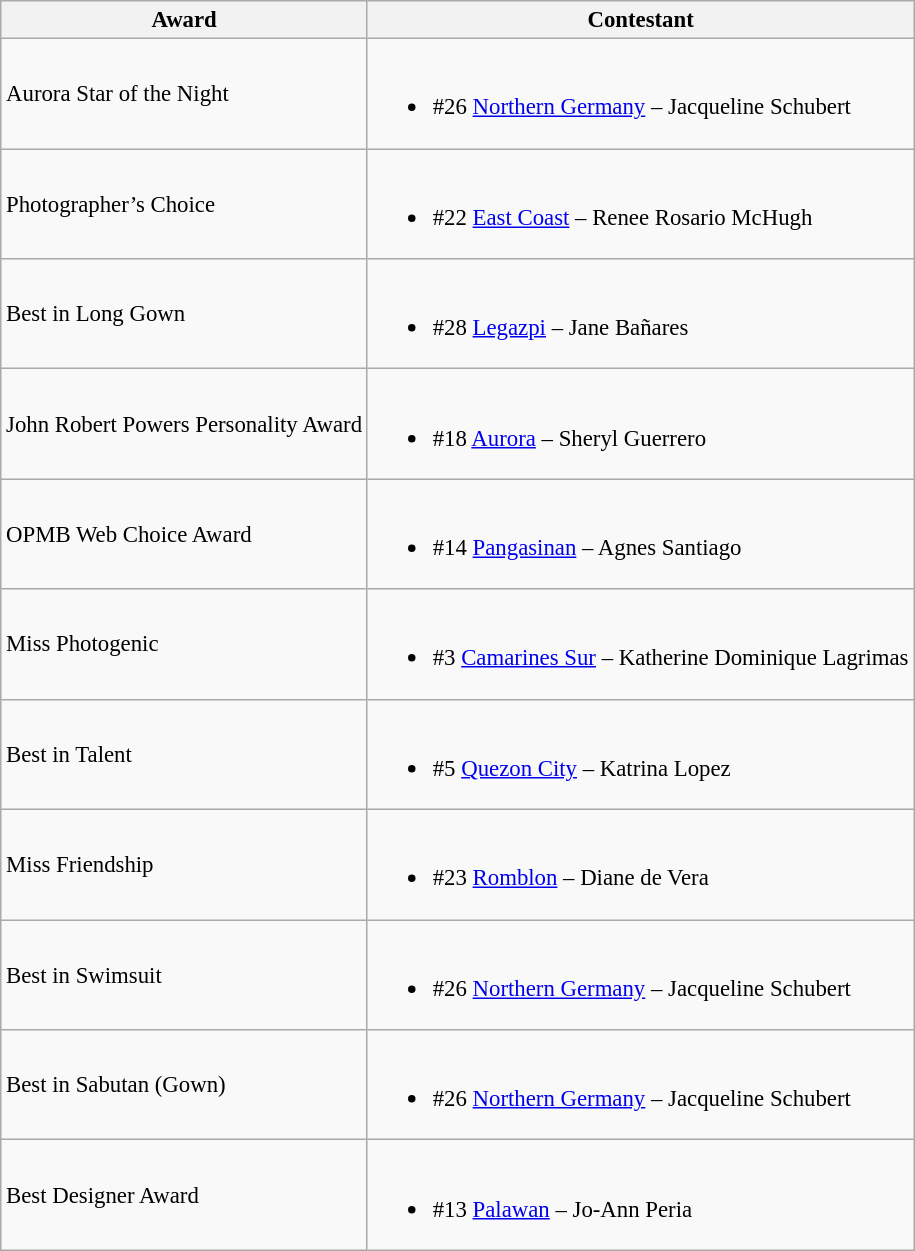<table class="wikitable sortable" style="font-size: 95%;">
<tr>
<th>Award</th>
<th>Contestant</th>
</tr>
<tr>
<td>Aurora Star of the Night</td>
<td><br><ul><li>#26 <a href='#'>Northern Germany</a> – Jacqueline Schubert</li></ul></td>
</tr>
<tr>
<td>Photographer’s Choice</td>
<td><br><ul><li>#22 <a href='#'>East Coast</a> – Renee Rosario McHugh</li></ul></td>
</tr>
<tr>
<td>Best in Long Gown</td>
<td><br><ul><li>#28 <a href='#'>Legazpi</a> – Jane Bañares</li></ul></td>
</tr>
<tr>
<td>John Robert Powers Personality Award</td>
<td><br><ul><li>#18 <a href='#'>Aurora</a> – Sheryl Guerrero</li></ul></td>
</tr>
<tr>
<td>OPMB Web Choice Award</td>
<td><br><ul><li>#14 <a href='#'>Pangasinan</a> – Agnes Santiago</li></ul></td>
</tr>
<tr>
<td>Miss Photogenic</td>
<td><br><ul><li>#3 <a href='#'>Camarines Sur</a> – Katherine Dominique Lagrimas</li></ul></td>
</tr>
<tr>
<td>Best in Talent</td>
<td><br><ul><li>#5 <a href='#'>Quezon City</a> – Katrina Lopez</li></ul></td>
</tr>
<tr>
<td>Miss Friendship</td>
<td><br><ul><li>#23 <a href='#'>Romblon</a> – Diane de Vera</li></ul></td>
</tr>
<tr>
<td>Best in Swimsuit</td>
<td><br><ul><li>#26 <a href='#'>Northern Germany</a> – Jacqueline Schubert</li></ul></td>
</tr>
<tr>
<td>Best in Sabutan (Gown)</td>
<td><br><ul><li>#26 <a href='#'>Northern Germany</a> – Jacqueline Schubert</li></ul></td>
</tr>
<tr>
<td>Best Designer Award</td>
<td><br><ul><li>#13 <a href='#'>Palawan</a> – Jo-Ann Peria</li></ul></td>
</tr>
</table>
